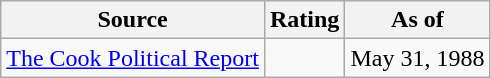<table class="wikitable" style="text-align:center">
<tr>
<th>Source</th>
<th>Rating</th>
<th>As of</th>
</tr>
<tr>
<td align="left"><a href='#'>The Cook Political Report</a></td>
<td></td>
<td>May 31, 1988</td>
</tr>
</table>
